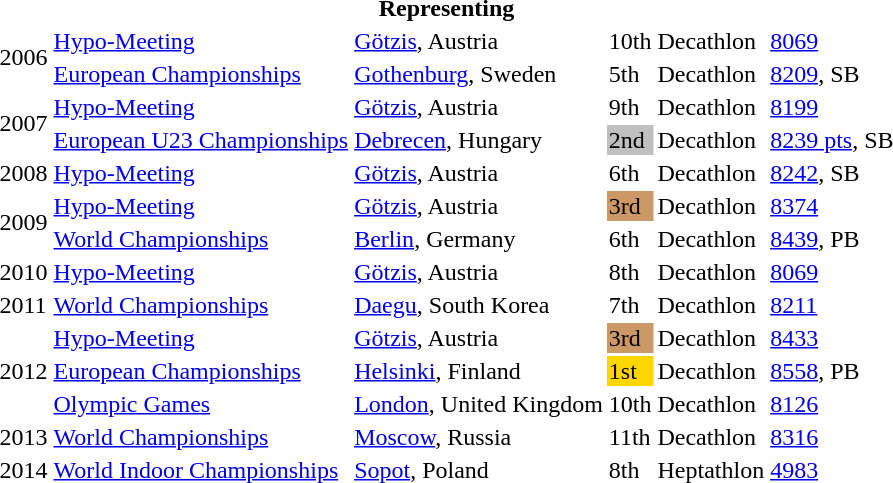<table>
<tr>
<th colspan="6">Representing </th>
</tr>
<tr>
<td rowspan="2">2006</td>
<td><a href='#'>Hypo-Meeting</a></td>
<td><a href='#'>Götzis</a>, Austria</td>
<td>10th</td>
<td>Decathlon</td>
<td><a href='#'>8069</a></td>
</tr>
<tr>
<td><a href='#'>European Championships</a></td>
<td><a href='#'>Gothenburg</a>, Sweden</td>
<td>5th</td>
<td>Decathlon</td>
<td><a href='#'>8209</a>, SB</td>
</tr>
<tr>
<td rowspan="2">2007</td>
<td><a href='#'>Hypo-Meeting</a></td>
<td><a href='#'>Götzis</a>, Austria</td>
<td>9th</td>
<td>Decathlon</td>
<td><a href='#'>8199</a></td>
</tr>
<tr>
<td><a href='#'>European U23 Championships</a></td>
<td><a href='#'>Debrecen</a>, Hungary</td>
<td style="background:silver">2nd</td>
<td>Decathlon</td>
<td><a href='#'>8239 pts</a>, SB</td>
</tr>
<tr>
<td>2008</td>
<td><a href='#'>Hypo-Meeting</a></td>
<td><a href='#'>Götzis</a>, Austria</td>
<td>6th</td>
<td>Decathlon</td>
<td><a href='#'>8242</a>, SB</td>
</tr>
<tr>
<td rowspan="2">2009</td>
<td><a href='#'>Hypo-Meeting</a></td>
<td><a href='#'>Götzis</a>, Austria</td>
<td style="background:#cc9966">3rd</td>
<td>Decathlon</td>
<td><a href='#'>8374</a></td>
</tr>
<tr>
<td><a href='#'>World Championships</a></td>
<td><a href='#'>Berlin</a>, Germany</td>
<td>6th</td>
<td>Decathlon</td>
<td><a href='#'>8439</a>, PB</td>
</tr>
<tr>
<td>2010</td>
<td><a href='#'>Hypo-Meeting</a></td>
<td><a href='#'>Götzis</a>, Austria</td>
<td>8th</td>
<td>Decathlon</td>
<td><a href='#'>8069</a></td>
</tr>
<tr>
<td>2011</td>
<td><a href='#'>World Championships</a></td>
<td><a href='#'>Daegu</a>, South Korea</td>
<td>7th</td>
<td>Decathlon</td>
<td><a href='#'>8211</a></td>
</tr>
<tr>
<td rowspan="3">2012</td>
<td><a href='#'>Hypo-Meeting</a></td>
<td><a href='#'>Götzis</a>, Austria</td>
<td style="background:#cc9966">3rd</td>
<td>Decathlon</td>
<td><a href='#'>8433</a></td>
</tr>
<tr>
<td><a href='#'>European Championships</a></td>
<td><a href='#'>Helsinki</a>, Finland</td>
<td style="background:gold">1st</td>
<td>Decathlon</td>
<td><a href='#'>8558</a>, PB</td>
</tr>
<tr>
<td><a href='#'>Olympic Games</a></td>
<td><a href='#'>London</a>, United Kingdom</td>
<td>10th</td>
<td>Decathlon</td>
<td><a href='#'>8126</a></td>
</tr>
<tr>
<td>2013</td>
<td><a href='#'>World Championships</a></td>
<td><a href='#'>Moscow</a>, Russia</td>
<td>11th</td>
<td>Decathlon</td>
<td><a href='#'>8316</a></td>
</tr>
<tr>
<td>2014</td>
<td><a href='#'>World Indoor Championships</a></td>
<td><a href='#'>Sopot</a>, Poland</td>
<td>8th</td>
<td>Heptathlon</td>
<td><a href='#'>4983</a></td>
</tr>
</table>
